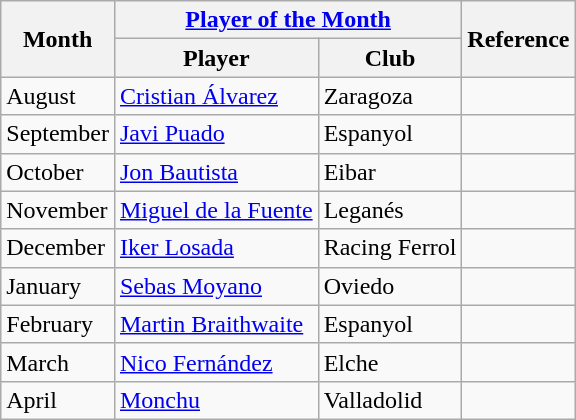<table class="wikitable">
<tr>
<th rowspan="2">Month</th>
<th colspan="2"><a href='#'>Player of the Month</a></th>
<th rowspan="2">Reference</th>
</tr>
<tr>
<th>Player</th>
<th>Club</th>
</tr>
<tr>
<td>August</td>
<td> <a href='#'>Cristian Álvarez</a></td>
<td>Zaragoza</td>
<td align=center></td>
</tr>
<tr>
<td>September</td>
<td> <a href='#'>Javi Puado</a></td>
<td>Espanyol</td>
<td align=center></td>
</tr>
<tr>
<td>October</td>
<td> <a href='#'>Jon Bautista</a></td>
<td>Eibar</td>
<td align=center></td>
</tr>
<tr>
<td>November</td>
<td> <a href='#'>Miguel de la Fuente</a></td>
<td>Leganés</td>
<td align=center></td>
</tr>
<tr>
<td>December</td>
<td> <a href='#'>Iker Losada</a></td>
<td>Racing Ferrol</td>
<td align=center></td>
</tr>
<tr>
<td>January</td>
<td> <a href='#'>Sebas Moyano</a></td>
<td>Oviedo</td>
<td align=center></td>
</tr>
<tr>
<td>February</td>
<td> <a href='#'>Martin Braithwaite</a></td>
<td>Espanyol</td>
<td align=center></td>
</tr>
<tr>
<td>March</td>
<td> <a href='#'>Nico Fernández</a></td>
<td>Elche</td>
<td align=center></td>
</tr>
<tr>
<td>April</td>
<td> <a href='#'>Monchu</a></td>
<td>Valladolid</td>
<td align=center></td>
</tr>
</table>
